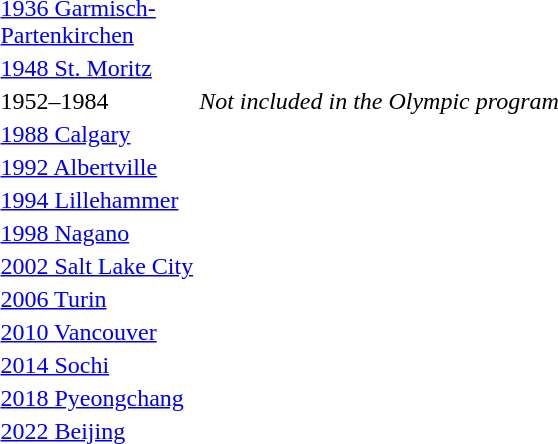<table>
<tr>
<td><a href='#'>1936 Garmisch-<br>Partenkirchen</a><br></td>
<td></td>
<td></td>
<td></td>
</tr>
<tr>
<td><a href='#'>1948 St. Moritz</a><br></td>
<td></td>
<td></td>
<td></td>
</tr>
<tr>
<td>1952–1984</td>
<td colspan=3 align=center><em>Not included in the Olympic program</em></td>
</tr>
<tr>
<td><a href='#'>1988 Calgary</a><br></td>
<td></td>
<td></td>
<td></td>
</tr>
<tr>
<td><a href='#'>1992 Albertville</a><br></td>
<td></td>
<td></td>
<td></td>
</tr>
<tr>
<td><a href='#'>1994 Lillehammer</a><br></td>
<td></td>
<td></td>
<td></td>
</tr>
<tr>
<td><a href='#'>1998 Nagano</a><br></td>
<td></td>
<td></td>
<td></td>
</tr>
<tr>
<td><a href='#'>2002 Salt Lake City</a><br></td>
<td></td>
<td></td>
<td></td>
</tr>
<tr>
<td><a href='#'>2006 Turin</a><br></td>
<td></td>
<td></td>
<td></td>
</tr>
<tr>
<td><a href='#'>2010 Vancouver</a><br></td>
<td></td>
<td></td>
<td></td>
</tr>
<tr>
<td><a href='#'>2014 Sochi</a><br></td>
<td></td>
<td></td>
<td></td>
</tr>
<tr>
<td><a href='#'>2018 Pyeongchang</a><br></td>
<td></td>
<td></td>
<td></td>
</tr>
<tr>
<td><a href='#'>2022 Beijing</a> <br></td>
<td></td>
<td></td>
<td></td>
</tr>
<tr>
</tr>
</table>
